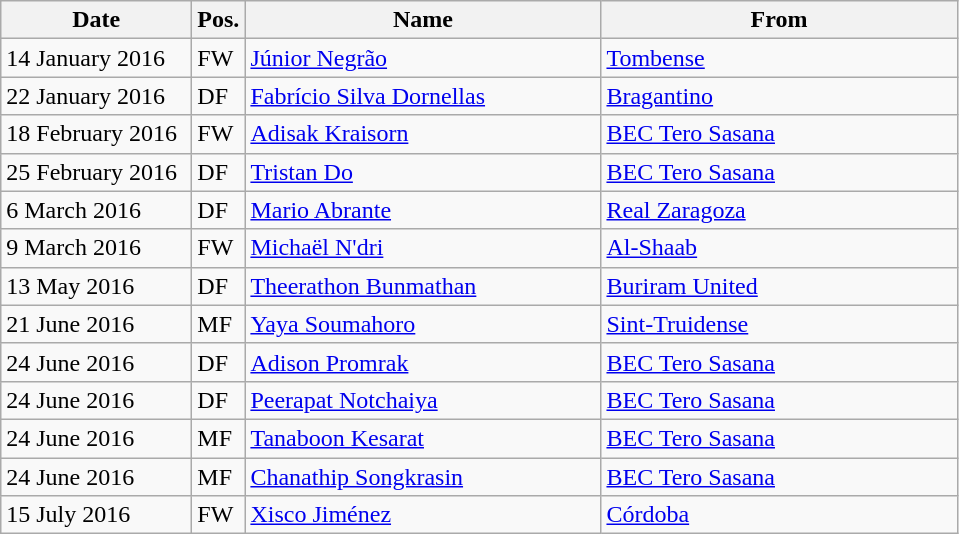<table class="wikitable">
<tr>
<th width="120">Date</th>
<th>Pos.</th>
<th width="230">Name</th>
<th width="230">From</th>
</tr>
<tr>
<td>14 January 2016</td>
<td>FW</td>
<td> <a href='#'>Júnior Negrão</a></td>
<td> <a href='#'>Tombense</a></td>
</tr>
<tr>
<td>22 January 2016</td>
<td>DF</td>
<td> <a href='#'>Fabrício Silva Dornellas</a></td>
<td> <a href='#'>Bragantino</a></td>
</tr>
<tr>
<td>18 February 2016</td>
<td>FW</td>
<td> <a href='#'>Adisak Kraisorn</a></td>
<td> <a href='#'>BEC Tero Sasana</a></td>
</tr>
<tr>
<td>25 February 2016</td>
<td>DF</td>
<td> <a href='#'>Tristan Do</a></td>
<td> <a href='#'>BEC Tero Sasana</a></td>
</tr>
<tr>
<td>6 March 2016</td>
<td>DF</td>
<td> <a href='#'>Mario Abrante</a></td>
<td> <a href='#'>Real Zaragoza</a></td>
</tr>
<tr>
<td>9 March 2016</td>
<td>FW</td>
<td> <a href='#'>Michaël N'dri</a></td>
<td> <a href='#'>Al-Shaab</a></td>
</tr>
<tr>
<td>13 May 2016</td>
<td>DF</td>
<td> <a href='#'>Theerathon Bunmathan</a></td>
<td> <a href='#'>Buriram United</a></td>
</tr>
<tr>
<td>21 June 2016</td>
<td>MF</td>
<td> <a href='#'>Yaya Soumahoro</a></td>
<td> <a href='#'>Sint-Truidense</a></td>
</tr>
<tr>
<td>24 June 2016</td>
<td>DF</td>
<td> <a href='#'>Adison Promrak</a></td>
<td> <a href='#'>BEC Tero Sasana</a></td>
</tr>
<tr>
<td>24 June 2016</td>
<td>DF</td>
<td> <a href='#'>Peerapat Notchaiya</a></td>
<td> <a href='#'>BEC Tero Sasana</a></td>
</tr>
<tr>
<td>24 June 2016</td>
<td>MF</td>
<td> <a href='#'>Tanaboon Kesarat</a></td>
<td> <a href='#'>BEC Tero Sasana</a></td>
</tr>
<tr>
<td>24 June 2016</td>
<td>MF</td>
<td> <a href='#'>Chanathip Songkrasin</a></td>
<td> <a href='#'>BEC Tero Sasana</a></td>
</tr>
<tr>
<td>15 July 2016</td>
<td>FW</td>
<td> <a href='#'>Xisco Jiménez</a></td>
<td> <a href='#'>Córdoba</a></td>
</tr>
</table>
